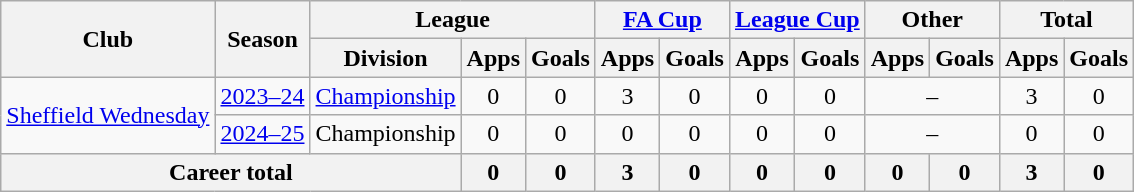<table class=wikitable style="text-align:center">
<tr>
<th rowspan=2>Club</th>
<th rowspan=2>Season</th>
<th colspan=3>League</th>
<th colspan=2><a href='#'>FA Cup</a></th>
<th colspan=2><a href='#'>League Cup</a></th>
<th colspan=2>Other</th>
<th colspan=2>Total</th>
</tr>
<tr>
<th>Division</th>
<th>Apps</th>
<th>Goals</th>
<th>Apps</th>
<th>Goals</th>
<th>Apps</th>
<th>Goals</th>
<th>Apps</th>
<th>Goals</th>
<th>Apps</th>
<th>Goals</th>
</tr>
<tr>
<td rowspan="2"><a href='#'>Sheffield Wednesday</a></td>
<td><a href='#'>2023–24</a></td>
<td><a href='#'>Championship</a></td>
<td>0</td>
<td>0</td>
<td>3</td>
<td>0</td>
<td>0</td>
<td>0</td>
<td colspan="2">–</td>
<td>3</td>
<td>0</td>
</tr>
<tr>
<td><a href='#'>2024–25</a></td>
<td>Championship</td>
<td>0</td>
<td>0</td>
<td>0</td>
<td>0</td>
<td>0</td>
<td>0</td>
<td colspan="2">–</td>
<td>0</td>
<td>0</td>
</tr>
<tr>
<th colspan=3>Career total</th>
<th>0</th>
<th>0</th>
<th>3</th>
<th>0</th>
<th>0</th>
<th>0</th>
<th>0</th>
<th>0</th>
<th>3</th>
<th>0</th>
</tr>
</table>
